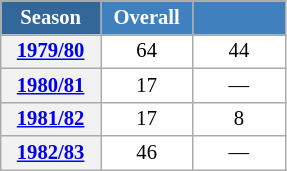<table class="wikitable" style="font-size:86%; text-align:center; border:grey solid 1px; border-collapse:collapse; background:#ffffff;">
<tr>
<th style="background-color:#369; color:white; width:60px;"> Season </th>
<th style="background-color:#4180be; color:white; width:55px;">Overall</th>
<th style="background-color:#4180be; color:white; width:55px;"></th>
</tr>
<tr>
<th scope=row align=center><a href='#'>1979/80</a></th>
<td align=center>64</td>
<td align=center>44</td>
</tr>
<tr>
<th scope=row align=center><a href='#'>1980/81</a></th>
<td align=center>17</td>
<td align=center>—</td>
</tr>
<tr>
<th scope=row align=center><a href='#'>1981/82</a></th>
<td align=center>17</td>
<td align=center>8</td>
</tr>
<tr>
<th scope=row align=center><a href='#'>1982/83</a></th>
<td align=center>46</td>
<td align=center>—</td>
</tr>
</table>
